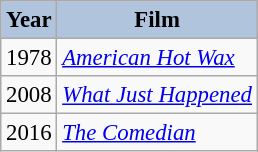<table class="wikitable" style="font-size:95%;">
<tr>
<th style="background:#B0C4DE;">Year</th>
<th style="background:#B0C4DE;">Film</th>
</tr>
<tr>
<td>1978</td>
<td><em><a href='#'>American Hot Wax</a></em></td>
</tr>
<tr>
<td>2008</td>
<td><em><a href='#'>What Just Happened</a></em></td>
</tr>
<tr>
<td>2016</td>
<td><em><a href='#'>The Comedian</a></em></td>
</tr>
</table>
